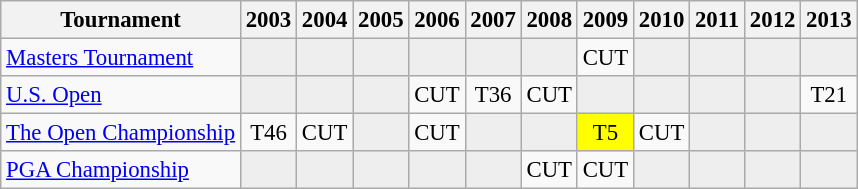<table class="wikitable" style="font-size:95%;text-align:center;">
<tr>
<th>Tournament</th>
<th>2003</th>
<th>2004</th>
<th>2005</th>
<th>2006</th>
<th>2007</th>
<th>2008</th>
<th>2009</th>
<th>2010</th>
<th>2011</th>
<th>2012</th>
<th>2013</th>
</tr>
<tr>
<td align=left><a href='#'>Masters Tournament</a></td>
<td style="background:#eeeeee;"></td>
<td style="background:#eeeeee;"></td>
<td style="background:#eeeeee;"></td>
<td style="background:#eeeeee;"></td>
<td style="background:#eeeeee;"></td>
<td style="background:#eeeeee;"></td>
<td>CUT</td>
<td style="background:#eeeeee;"></td>
<td style="background:#eeeeee;"></td>
<td style="background:#eeeeee;"></td>
<td style="background:#eeeeee;"></td>
</tr>
<tr>
<td align=left><a href='#'>U.S. Open</a></td>
<td style="background:#eeeeee;"></td>
<td style="background:#eeeeee;"></td>
<td style="background:#eeeeee;"></td>
<td>CUT</td>
<td>T36</td>
<td>CUT</td>
<td style="background:#eeeeee;"></td>
<td style="background:#eeeeee;"></td>
<td style="background:#eeeeee;"></td>
<td style="background:#eeeeee;"></td>
<td>T21</td>
</tr>
<tr>
<td align=left><a href='#'>The Open Championship</a></td>
<td>T46</td>
<td>CUT</td>
<td style="background:#eeeeee;"></td>
<td>CUT</td>
<td style="background:#eeeeee;"></td>
<td style="background:#eeeeee;"></td>
<td style="background:yellow;">T5</td>
<td>CUT</td>
<td style="background:#eeeeee;"></td>
<td style="background:#eeeeee;"></td>
<td style="background:#eeeeee;"></td>
</tr>
<tr>
<td align=left><a href='#'>PGA Championship</a></td>
<td style="background:#eeeeee;"></td>
<td style="background:#eeeeee;"></td>
<td style="background:#eeeeee;"></td>
<td style="background:#eeeeee;"></td>
<td style="background:#eeeeee;"></td>
<td>CUT</td>
<td>CUT</td>
<td style="background:#eeeeee;"></td>
<td style="background:#eeeeee;"></td>
<td style="background:#eeeeee;"></td>
<td style="background:#eeeeee;"></td>
</tr>
</table>
